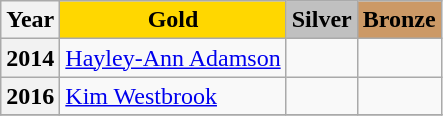<table class="wikitable">
<tr>
<th align="center">Year</th>
<td align="center"  bgcolor="gold"><strong>Gold</strong></td>
<td align="center"  bgcolor="silver"><strong>Silver</strong></td>
<td align="center"  bgcolor="#CC9966"><strong>Bronze</strong></td>
</tr>
<tr>
<th>2014</th>
<td> <a href='#'>Hayley-Ann Adamson</a></td>
<td></td>
<td></td>
</tr>
<tr>
<th>2016</th>
<td> <a href='#'>Kim Westbrook</a></td>
<td></td>
<td></td>
</tr>
<tr>
</tr>
</table>
